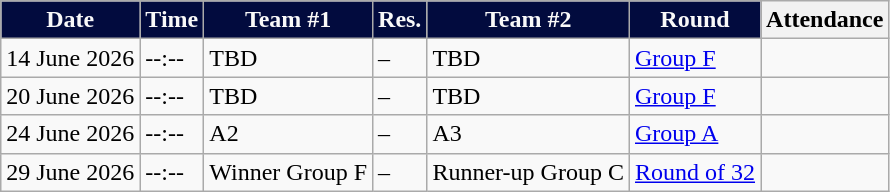<table class="wikitable sortable">
<tr>
<th style="color:#f9f9f9; background:#020B3E;">Date</th>
<th style="color:#f9f9f9; background:#020B3E;">Time</th>
<th style="color:#f9f9f9; background:#020B3E;">Team #1</th>
<th style="color:#f9f9f9; background:#020B3E;">Res.</th>
<th style="color:#f9f9f9; background:#020B3E;">Team #2</th>
<th style="color:#f9f9f9; background:#020B3E;">Round</th>
<th>Attendance</th>
</tr>
<tr>
<td>14 June 2026</td>
<td>--:--</td>
<td>TBD</td>
<td>–</td>
<td>TBD</td>
<td><a href='#'>Group F</a></td>
<td></td>
</tr>
<tr>
<td>20 June 2026</td>
<td>--:--</td>
<td>TBD</td>
<td>–</td>
<td>TBD</td>
<td><a href='#'>Group F</a></td>
<td></td>
</tr>
<tr>
<td>24 June 2026</td>
<td>--:--</td>
<td>A2</td>
<td>–</td>
<td>A3</td>
<td><a href='#'>Group A</a></td>
<td></td>
</tr>
<tr>
<td>29 June 2026</td>
<td>--:--</td>
<td>Winner Group F</td>
<td>–</td>
<td>Runner-up Group C</td>
<td><a href='#'>Round of 32</a></td>
<td></td>
</tr>
</table>
